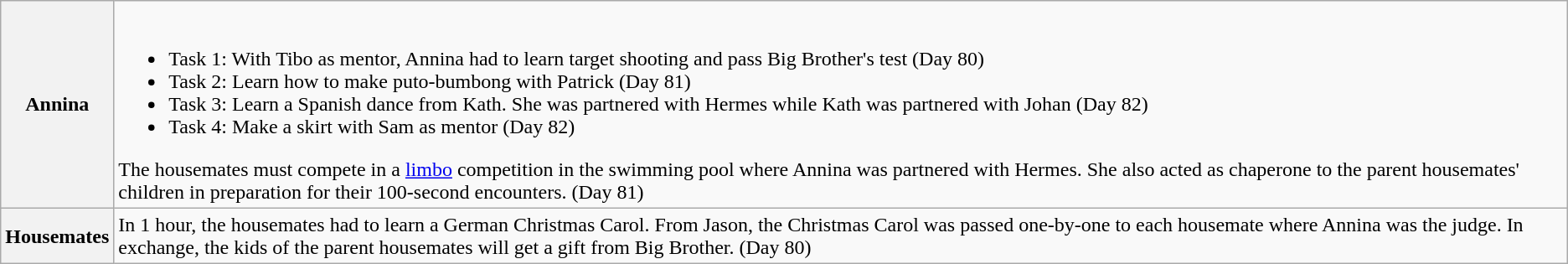<table class="wikitable">
<tr>
<th>Annina</th>
<td><br><ul><li>Task 1: With Tibo as mentor, Annina had to learn target shooting and pass Big Brother's test (Day 80)</li><li>Task 2: Learn how to make puto-bumbong with Patrick (Day 81)</li><li>Task 3: Learn a Spanish dance from Kath. She was partnered with Hermes while Kath was partnered with Johan (Day 82)</li><li>Task 4: Make a skirt with Sam as mentor (Day 82)</li></ul>The housemates must compete in a <a href='#'>limbo</a> competition in the swimming pool where Annina was partnered with Hermes. She also acted as chaperone to the parent housemates' children in preparation for their 100-second encounters. (Day 81)</td>
</tr>
<tr>
<th>Housemates</th>
<td>In 1 hour, the housemates had to learn a German Christmas Carol. From Jason, the Christmas Carol was passed one-by-one to each housemate where Annina was the judge. In exchange, the kids of the parent housemates will get a gift from Big Brother. (Day 80)</td>
</tr>
</table>
